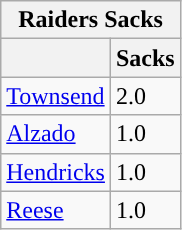<table class="wikitable">
<tr>
<th colspan="2">Raiders Sacks</th>
</tr>
<tr>
<th></th>
<th>Sacks</th>
</tr>
<tr>
<td><a href='#'>Townsend</a></td>
<td>2.0</td>
</tr>
<tr>
<td><a href='#'>Alzado</a></td>
<td>1.0</td>
</tr>
<tr>
<td><a href='#'>Hendricks</a></td>
<td>1.0</td>
</tr>
<tr>
<td><a href='#'>Reese</a></td>
<td>1.0</td>
</tr>
</table>
